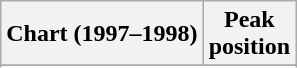<table class="wikitable sortable plainrowheaders">
<tr>
<th scope="col">Chart (1997–1998)</th>
<th scope="col">Peak<br>position</th>
</tr>
<tr>
</tr>
<tr>
</tr>
<tr>
</tr>
</table>
